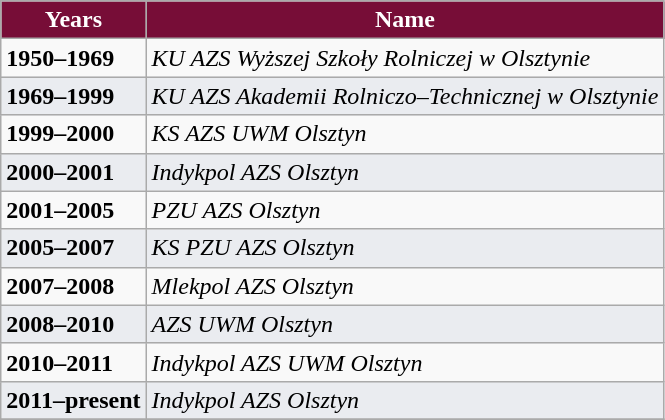<table class="wikitable" style="font-size:100%">
<tr>
<th style="color:#FFFFFF; background-color:#770D37">Years</th>
<th style="color:#FFFFFF; background-color:#770D37">Name</th>
</tr>
<tr>
<td><strong>1950–1969</strong></td>
<td><em>KU AZS Wyższej Szkoły Rolniczej w Olsztynie</em></td>
</tr>
<tr style="background:#EAECF0">
<td><strong>1969–1999</strong></td>
<td><em>KU AZS Akademii Rolniczo–Technicznej w Olsztynie</em></td>
</tr>
<tr>
<td><strong>1999–2000</strong></td>
<td><em>KS AZS UWM Olsztyn</em></td>
</tr>
<tr style="background:#EAECF0">
<td><strong>2000–2001</strong></td>
<td><em>Indykpol AZS Olsztyn</em></td>
</tr>
<tr>
<td><strong>2001–2005</strong></td>
<td><em>PZU AZS Olsztyn</em></td>
</tr>
<tr style="background:#EAECF0">
<td><strong>2005–2007</strong></td>
<td><em>KS PZU AZS Olsztyn</em></td>
</tr>
<tr>
<td><strong>2007–2008</strong></td>
<td><em>Mlekpol AZS Olsztyn</em></td>
</tr>
<tr style="background:#EAECF0">
<td><strong>2008–2010</strong></td>
<td><em>AZS UWM Olsztyn</em></td>
</tr>
<tr>
<td><strong>2010–2011</strong></td>
<td><em>Indykpol AZS UWM Olsztyn</em></td>
</tr>
<tr style="background:#EAECF0">
<td><strong>2011–present</strong></td>
<td><em>Indykpol AZS Olsztyn</em></td>
</tr>
<tr>
</tr>
</table>
